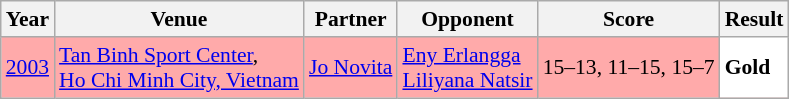<table class="sortable wikitable" style="font-size: 90%;">
<tr>
<th>Year</th>
<th>Venue</th>
<th>Partner</th>
<th>Opponent</th>
<th>Score</th>
<th>Result</th>
</tr>
<tr style="background:#FFAAAA">
<td align="center"><a href='#'>2003</a></td>
<td align="left"><a href='#'>Tan Binh Sport Center</a>,<br><a href='#'>Ho Chi Minh City, Vietnam</a></td>
<td align="left"> <a href='#'>Jo Novita</a></td>
<td align="left"> <a href='#'>Eny Erlangga</a> <br>  <a href='#'>Liliyana Natsir</a></td>
<td align="left">15–13, 11–15, 15–7</td>
<td style="text-align:left; background:white"> <strong>Gold</strong></td>
</tr>
</table>
